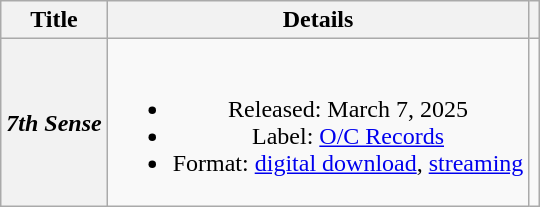<table class="wikitable plainrowheaders" style="text-align:center;">
<tr>
<th rowspan="1" scope="col">Title</th>
<th rowspan="1" scope="col">Details</th>
<th scope="col"></th>
</tr>
<tr>
<th scope="row"><em>7th Sense</em></th>
<td><br><ul><li>Released: March 7, 2025</li><li>Label: <a href='#'>O/C Records</a></li><li>Format: <a href='#'>digital download</a>, <a href='#'>streaming</a></li></ul></td>
<td></td>
</tr>
</table>
